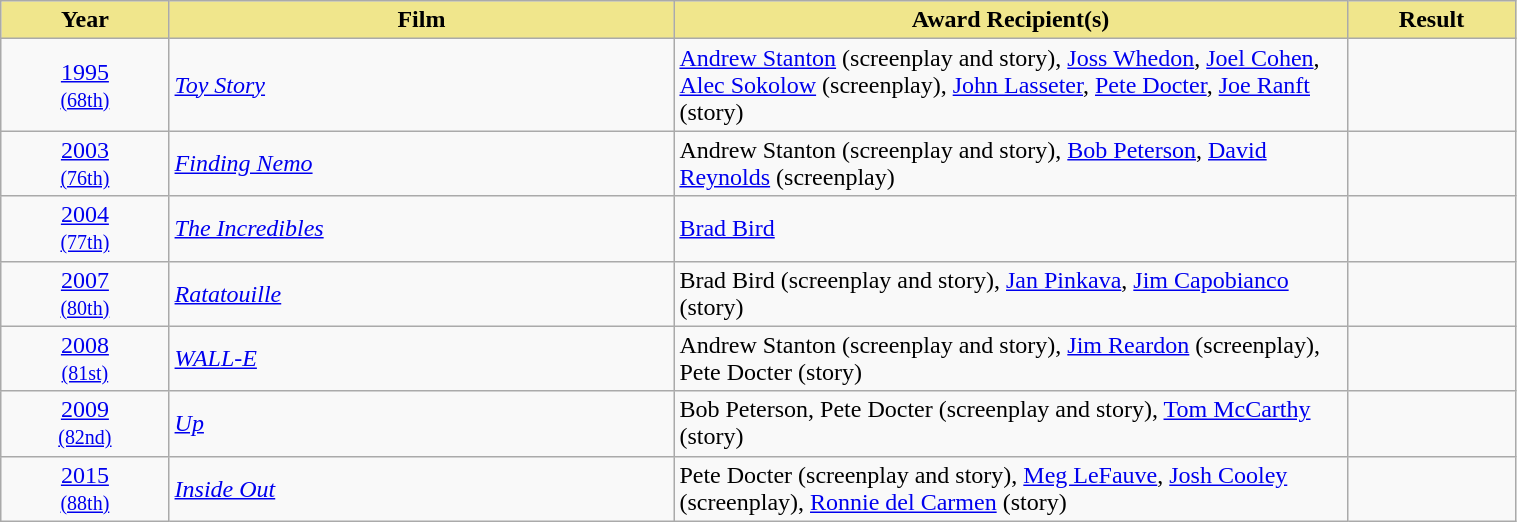<table class="wikitable" width="80%">
<tr>
<th width="5%" style="background:#F0E68C">Year</th>
<th width="15%" style="background:#F0E68C">Film</th>
<th width="20%" style="background:#F0E68C">Award Recipient(s)</th>
<th width="5%" style="background:#F0E68C">Result</th>
</tr>
<tr>
<td align="center"><a href='#'>1995</a><br><small><a href='#'>(68th)</a></small></td>
<td><em><a href='#'>Toy Story</a></em></td>
<td><a href='#'>Andrew Stanton</a> (screenplay and story), <a href='#'>Joss Whedon</a>, <a href='#'>Joel Cohen</a>, <a href='#'>Alec Sokolow</a> (screenplay), <a href='#'>John Lasseter</a>, <a href='#'>Pete Docter</a>, <a href='#'>Joe Ranft</a> (story)</td>
<td></td>
</tr>
<tr>
<td align="center"><a href='#'>2003</a><br><small><a href='#'>(76th)</a></small></td>
<td><em><a href='#'>Finding Nemo</a></em></td>
<td>Andrew Stanton (screenplay and story), <a href='#'>Bob Peterson</a>, <a href='#'>David Reynolds</a> (screenplay)</td>
<td></td>
</tr>
<tr>
<td align="center"><a href='#'>2004</a><br><small><a href='#'>(77th)</a></small></td>
<td><em><a href='#'>The Incredibles</a></em></td>
<td><a href='#'>Brad Bird</a></td>
<td></td>
</tr>
<tr>
<td align="center"><a href='#'>2007</a><br><small><a href='#'>(80th)</a></small></td>
<td><em><a href='#'>Ratatouille</a></em></td>
<td>Brad Bird (screenplay and story), <a href='#'>Jan Pinkava</a>, <a href='#'>Jim Capobianco</a> (story)</td>
<td></td>
</tr>
<tr>
<td align="center"><a href='#'>2008</a><br><small><a href='#'>(81st)</a></small></td>
<td><em><a href='#'>WALL-E</a></em></td>
<td>Andrew Stanton (screenplay and story), <a href='#'>Jim Reardon</a> (screenplay), Pete Docter (story)</td>
<td></td>
</tr>
<tr>
<td align="center"><a href='#'>2009</a><br><small><a href='#'>(82nd)</a></small></td>
<td><em><a href='#'>Up</a></em></td>
<td>Bob Peterson, Pete Docter (screenplay and story), <a href='#'>Tom McCarthy</a> (story)</td>
<td></td>
</tr>
<tr>
<td align="center"><a href='#'>2015</a><br><small><a href='#'>(88th)</a></small></td>
<td><em><a href='#'>Inside Out</a></em></td>
<td>Pete Docter (screenplay and story), <a href='#'>Meg LeFauve</a>, <a href='#'>Josh Cooley</a> (screenplay), <a href='#'>Ronnie del Carmen</a> (story)</td>
<td></td>
</tr>
</table>
